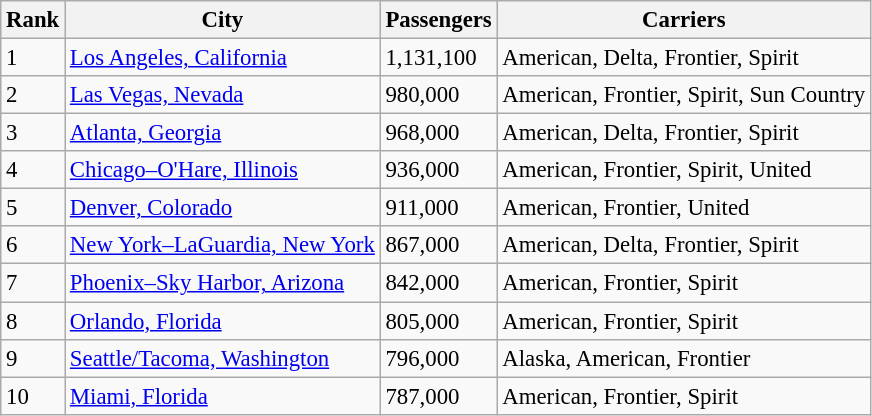<table class="wikitable sortable" style="font-size: 95%;">
<tr>
<th>Rank</th>
<th>City</th>
<th>Passengers</th>
<th>Carriers</th>
</tr>
<tr>
<td>1</td>
<td> <a href='#'>Los Angeles, California</a></td>
<td>1,131,100</td>
<td>American, Delta, Frontier, Spirit</td>
</tr>
<tr>
<td>2</td>
<td> <a href='#'>Las Vegas, Nevada</a></td>
<td>980,000</td>
<td>American, Frontier, Spirit, Sun Country</td>
</tr>
<tr>
<td>3</td>
<td> <a href='#'>Atlanta, Georgia</a></td>
<td>968,000</td>
<td>American, Delta, Frontier, Spirit</td>
</tr>
<tr>
<td>4</td>
<td> <a href='#'>Chicago–O'Hare, Illinois</a></td>
<td>936,000</td>
<td>American, Frontier, Spirit, United</td>
</tr>
<tr>
<td>5</td>
<td> <a href='#'>Denver, Colorado</a></td>
<td>911,000</td>
<td>American, Frontier, United</td>
</tr>
<tr>
<td>6</td>
<td> <a href='#'>New York–LaGuardia, New York</a></td>
<td>867,000</td>
<td>American, Delta, Frontier, Spirit</td>
</tr>
<tr>
<td>7</td>
<td> <a href='#'>Phoenix–Sky Harbor, Arizona</a></td>
<td>842,000</td>
<td>American, Frontier, Spirit</td>
</tr>
<tr>
<td>8</td>
<td> <a href='#'>Orlando, Florida</a></td>
<td>805,000</td>
<td>American, Frontier, Spirit</td>
</tr>
<tr>
<td>9</td>
<td> <a href='#'>Seattle/Tacoma, Washington</a></td>
<td>796,000</td>
<td>Alaska, American, Frontier</td>
</tr>
<tr>
<td>10</td>
<td> <a href='#'>Miami, Florida</a></td>
<td>787,000</td>
<td>American, Frontier, Spirit</td>
</tr>
</table>
